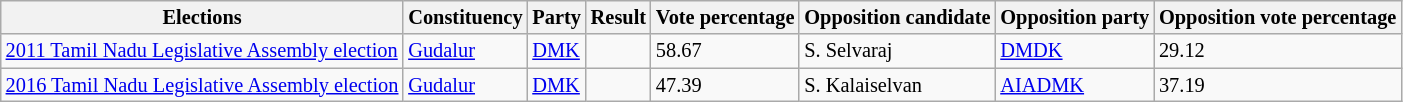<table class="sortable wikitable"style="font-size: 85%">
<tr>
<th>Elections</th>
<th>Constituency</th>
<th>Party</th>
<th>Result</th>
<th>Vote percentage</th>
<th>Opposition candidate</th>
<th>Opposition party</th>
<th>Opposition vote percentage</th>
</tr>
<tr>
<td><a href='#'>2011 Tamil Nadu Legislative Assembly election</a></td>
<td><a href='#'>Gudalur</a></td>
<td><a href='#'>DMK</a></td>
<td></td>
<td>58.67</td>
<td>S. Selvaraj</td>
<td><a href='#'>DMDK</a></td>
<td>29.12</td>
</tr>
<tr>
<td><a href='#'>2016 Tamil Nadu Legislative Assembly election</a></td>
<td><a href='#'>Gudalur</a></td>
<td><a href='#'>DMK</a></td>
<td></td>
<td>47.39</td>
<td>S. Kalaiselvan</td>
<td><a href='#'>AIADMK</a></td>
<td>37.19</td>
</tr>
</table>
